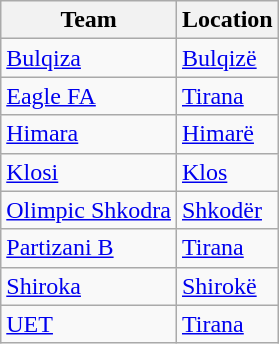<table class="wikitable sortable">
<tr>
<th>Team</th>
<th>Location</th>
</tr>
<tr>
<td><a href='#'>Bulqiza</a></td>
<td><a href='#'>Bulqizë</a></td>
</tr>
<tr>
<td><a href='#'>Eagle FA</a></td>
<td><a href='#'>Tirana</a></td>
</tr>
<tr>
<td><a href='#'>Himara</a></td>
<td><a href='#'>Himarë</a></td>
</tr>
<tr>
<td><a href='#'>Klosi</a></td>
<td><a href='#'>Klos</a></td>
</tr>
<tr>
<td><a href='#'>Olimpic Shkodra</a></td>
<td><a href='#'>Shkodër</a></td>
</tr>
<tr>
<td><a href='#'>Partizani B</a></td>
<td><a href='#'>Tirana</a></td>
</tr>
<tr>
<td><a href='#'>Shiroka</a></td>
<td><a href='#'>Shirokë</a></td>
</tr>
<tr>
<td><a href='#'>UET</a></td>
<td><a href='#'>Tirana</a></td>
</tr>
</table>
